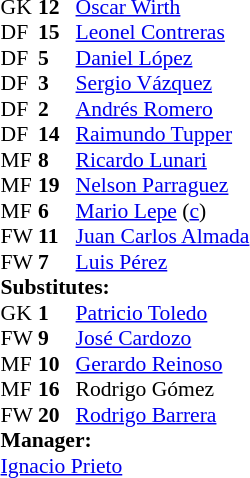<table cellspacing="0" cellpadding="0" style="font-size:90%; margin:0.2em auto;">
<tr>
<th width="25"></th>
<th width="25"></th>
</tr>
<tr>
<td>GK</td>
<td><strong>12</strong></td>
<td> <a href='#'>Oscar Wirth</a></td>
</tr>
<tr>
<td>DF</td>
<td><strong>15</strong></td>
<td> <a href='#'>Leonel Contreras</a></td>
</tr>
<tr>
<td>DF</td>
<td><strong>5</strong></td>
<td> <a href='#'>Daniel López</a></td>
<td></td>
<td></td>
</tr>
<tr>
<td>DF</td>
<td><strong>3</strong></td>
<td> <a href='#'>Sergio Vázquez</a></td>
</tr>
<tr>
<td>DF</td>
<td><strong>2</strong></td>
<td> <a href='#'>Andrés Romero</a></td>
</tr>
<tr>
<td>DF</td>
<td><strong>14</strong></td>
<td> <a href='#'>Raimundo Tupper</a></td>
</tr>
<tr>
<td>MF</td>
<td><strong>8</strong></td>
<td> <a href='#'>Ricardo Lunari</a></td>
</tr>
<tr>
<td>MF</td>
<td><strong>19</strong></td>
<td> <a href='#'>Nelson Parraguez</a></td>
</tr>
<tr>
<td>MF</td>
<td><strong>6</strong></td>
<td> <a href='#'>Mario Lepe</a> (<a href='#'>c</a>)</td>
</tr>
<tr>
<td>FW</td>
<td><strong>11</strong></td>
<td> <a href='#'>Juan Carlos Almada</a></td>
</tr>
<tr>
<td>FW</td>
<td><strong>7</strong></td>
<td> <a href='#'>Luis Pérez</a></td>
<td></td>
<td></td>
</tr>
<tr>
<td colspan=3><strong>Substitutes:</strong></td>
</tr>
<tr>
<td>GK</td>
<td><strong>1</strong></td>
<td> <a href='#'>Patricio Toledo</a></td>
</tr>
<tr>
<td>FW</td>
<td><strong>9</strong></td>
<td> <a href='#'>José Cardozo</a></td>
</tr>
<tr>
<td>MF</td>
<td><strong>10</strong></td>
<td> <a href='#'>Gerardo Reinoso</a></td>
<td></td>
<td></td>
</tr>
<tr>
<td>MF</td>
<td><strong>16</strong></td>
<td> Rodrigo Gómez</td>
</tr>
<tr>
<td>FW</td>
<td><strong>20</strong></td>
<td> <a href='#'>Rodrigo Barrera</a></td>
<td></td>
<td></td>
</tr>
<tr>
<td colspan=3><strong>Manager:</strong></td>
</tr>
<tr>
<td colspan=4> <a href='#'>Ignacio Prieto</a></td>
</tr>
</table>
